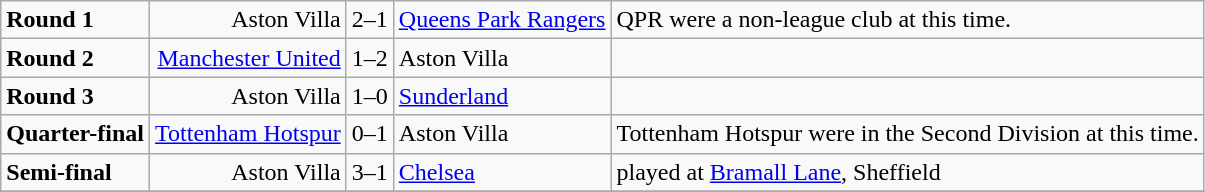<table class="wikitable">
<tr>
<td><strong>Round 1</strong></td>
<td align=right>Aston Villa</td>
<td>2–1</td>
<td><a href='#'>Queens Park Rangers</a></td>
<td>QPR were a non-league club at this time.</td>
</tr>
<tr>
<td><strong>Round 2</strong></td>
<td align=right><a href='#'>Manchester United</a></td>
<td>1–2</td>
<td>Aston Villa</td>
<td></td>
</tr>
<tr>
<td><strong>Round 3</strong></td>
<td align=right>Aston Villa</td>
<td>1–0</td>
<td><a href='#'>Sunderland</a></td>
<td></td>
</tr>
<tr>
<td><strong>Quarter-final</strong></td>
<td align=right><a href='#'>Tottenham Hotspur</a></td>
<td>0–1</td>
<td>Aston Villa</td>
<td>Tottenham Hotspur were in the Second Division at this time.</td>
</tr>
<tr>
<td><strong>Semi-final</strong></td>
<td align=right>Aston Villa</td>
<td>3–1</td>
<td><a href='#'>Chelsea</a></td>
<td>played at <a href='#'>Bramall Lane</a>, Sheffield</td>
</tr>
<tr>
</tr>
</table>
